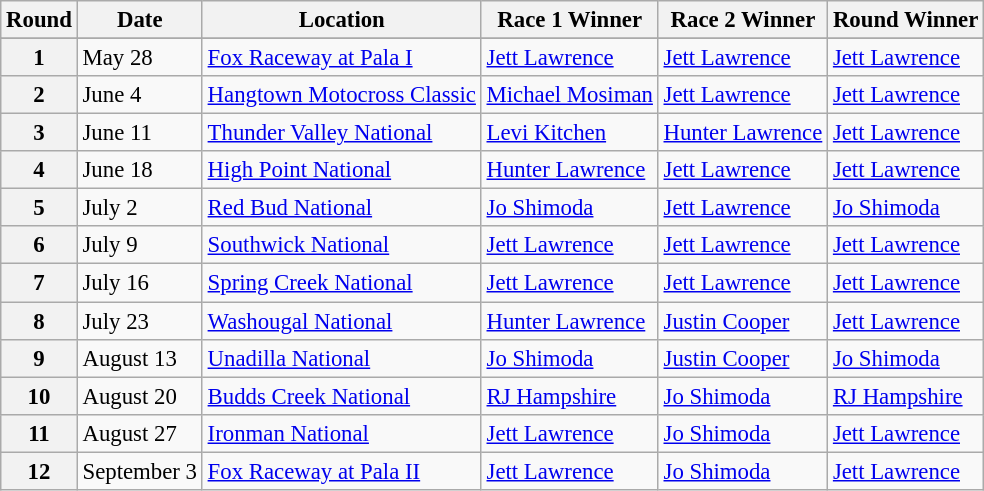<table class="wikitable" style="font-size: 95%;">
<tr>
<th align=center>Round</th>
<th align=center>Date</th>
<th align=center>Location</th>
<th align=center>Race 1 Winner</th>
<th align=center>Race 2 Winner</th>
<th align=center>Round Winner</th>
</tr>
<tr>
</tr>
<tr>
<th>1</th>
<td>May 28</td>
<td> <a href='#'>Fox Raceway at Pala I</a></td>
<td> <a href='#'>Jett Lawrence</a></td>
<td> <a href='#'>Jett Lawrence</a></td>
<td> <a href='#'>Jett Lawrence</a></td>
</tr>
<tr>
<th>2</th>
<td>June 4</td>
<td> <a href='#'>Hangtown Motocross Classic</a></td>
<td> <a href='#'>Michael Mosiman</a></td>
<td> <a href='#'>Jett Lawrence</a></td>
<td> <a href='#'>Jett Lawrence</a></td>
</tr>
<tr>
<th>3</th>
<td>June 11</td>
<td> <a href='#'>Thunder Valley National</a></td>
<td> <a href='#'>Levi Kitchen</a></td>
<td> <a href='#'>Hunter Lawrence</a></td>
<td> <a href='#'>Jett Lawrence</a></td>
</tr>
<tr>
<th>4</th>
<td>June 18</td>
<td> <a href='#'>High Point National</a></td>
<td> <a href='#'>Hunter Lawrence</a></td>
<td> <a href='#'>Jett Lawrence</a></td>
<td> <a href='#'>Jett Lawrence</a></td>
</tr>
<tr>
<th>5</th>
<td>July 2</td>
<td> <a href='#'>Red Bud National</a></td>
<td> <a href='#'>Jo Shimoda</a></td>
<td> <a href='#'>Jett Lawrence</a></td>
<td> <a href='#'>Jo Shimoda</a></td>
</tr>
<tr>
<th>6</th>
<td>July 9</td>
<td> <a href='#'>Southwick National</a></td>
<td> <a href='#'>Jett Lawrence</a></td>
<td> <a href='#'>Jett Lawrence</a></td>
<td> <a href='#'>Jett Lawrence</a></td>
</tr>
<tr>
<th>7</th>
<td>July 16</td>
<td> <a href='#'>Spring Creek National</a></td>
<td> <a href='#'>Jett Lawrence</a></td>
<td> <a href='#'>Jett Lawrence</a></td>
<td> <a href='#'>Jett Lawrence</a></td>
</tr>
<tr>
<th>8</th>
<td>July 23</td>
<td> <a href='#'>Washougal National</a></td>
<td> <a href='#'>Hunter Lawrence</a></td>
<td> <a href='#'>Justin Cooper</a></td>
<td> <a href='#'>Jett Lawrence</a></td>
</tr>
<tr>
<th>9</th>
<td>August 13</td>
<td> <a href='#'>Unadilla National</a></td>
<td> <a href='#'>Jo Shimoda</a></td>
<td> <a href='#'>Justin Cooper</a></td>
<td> <a href='#'>Jo Shimoda</a></td>
</tr>
<tr>
<th>10</th>
<td>August 20</td>
<td> <a href='#'>Budds Creek National</a></td>
<td> <a href='#'>RJ Hampshire</a></td>
<td> <a href='#'>Jo Shimoda</a></td>
<td> <a href='#'>RJ Hampshire</a></td>
</tr>
<tr>
<th>11</th>
<td>August 27</td>
<td> <a href='#'>Ironman National</a></td>
<td> <a href='#'>Jett Lawrence</a></td>
<td> <a href='#'>Jo Shimoda</a></td>
<td> <a href='#'>Jett Lawrence</a></td>
</tr>
<tr>
<th>12</th>
<td>September 3</td>
<td> <a href='#'>Fox Raceway at Pala II</a></td>
<td> <a href='#'>Jett Lawrence</a></td>
<td> <a href='#'>Jo Shimoda</a></td>
<td> <a href='#'>Jett Lawrence</a></td>
</tr>
</table>
